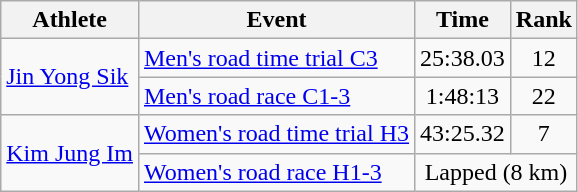<table class=wikitable>
<tr>
<th>Athlete</th>
<th>Event</th>
<th>Time</th>
<th>Rank</th>
</tr>
<tr>
<td rowspan="2"><a href='#'>Jin Yong Sik</a></td>
<td><a href='#'>Men's road time trial C3</a></td>
<td style="text-align:center;">25:38.03</td>
<td style="text-align:center;">12</td>
</tr>
<tr>
<td><a href='#'>Men's road race C1-3</a></td>
<td style="text-align:center;">1:48:13</td>
<td style="text-align:center;">22</td>
</tr>
<tr>
<td rowspan="2"><a href='#'>Kim Jung Im</a></td>
<td><a href='#'>Women's road time trial H3</a></td>
<td style="text-align:center;">43:25.32</td>
<td style="text-align:center;">7</td>
</tr>
<tr>
<td><a href='#'>Women's road race H1-3</a></td>
<td style="text-align:center;" colspan=2>Lapped (8 km)</td>
</tr>
</table>
